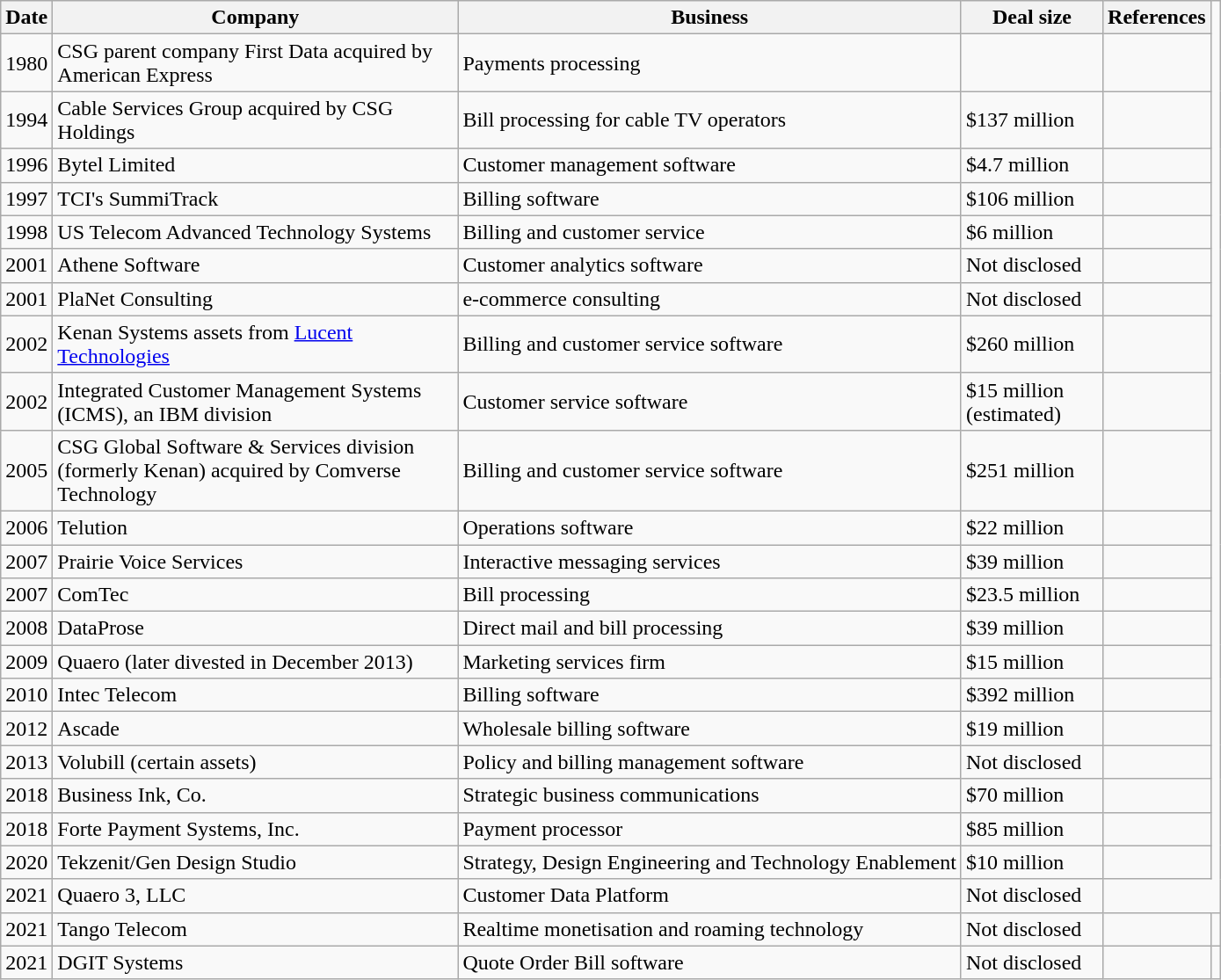<table class="wikitable">
<tr>
<th>Date</th>
<th scope="col" width="300px">Company</th>
<th>Business</th>
<th scope="col" width="100px">Deal size</th>
<th scope="col" width="30px">References</th>
</tr>
<tr>
<td>1980</td>
<td>CSG parent company First Data acquired by American Express</td>
<td>Payments processing</td>
<td></td>
<td></td>
</tr>
<tr>
<td>1994</td>
<td>Cable Services Group acquired by CSG Holdings</td>
<td>Bill processing for cable TV operators</td>
<td>$137 million</td>
<td></td>
</tr>
<tr>
<td>1996</td>
<td>Bytel Limited</td>
<td>Customer management software</td>
<td>$4.7 million</td>
<td></td>
</tr>
<tr>
<td>1997</td>
<td>TCI's SummiTrack</td>
<td>Billing software</td>
<td>$106 million</td>
<td></td>
</tr>
<tr>
<td>1998</td>
<td>US Telecom Advanced Technology Systems</td>
<td>Billing and customer service</td>
<td>$6 million</td>
<td></td>
</tr>
<tr>
<td>2001</td>
<td>Athene Software</td>
<td>Customer analytics software</td>
<td>Not disclosed</td>
<td></td>
</tr>
<tr>
<td>2001</td>
<td>PlaNet Consulting</td>
<td>e-commerce consulting</td>
<td>Not disclosed</td>
<td></td>
</tr>
<tr>
<td>2002</td>
<td>Kenan Systems assets from <a href='#'>Lucent Technologies</a></td>
<td>Billing and customer service software</td>
<td>$260 million</td>
<td></td>
</tr>
<tr>
<td>2002</td>
<td>Integrated Customer Management Systems (ICMS), an IBM division</td>
<td>Customer service software</td>
<td>$15 million (estimated)</td>
<td></td>
</tr>
<tr>
<td>2005</td>
<td>CSG Global Software & Services division (formerly Kenan) acquired by Comverse Technology</td>
<td>Billing and customer service software</td>
<td>$251 million</td>
<td></td>
</tr>
<tr>
<td>2006</td>
<td>Telution</td>
<td>Operations software</td>
<td>$22 million</td>
<td></td>
</tr>
<tr>
<td>2007</td>
<td>Prairie Voice Services</td>
<td>Interactive messaging services</td>
<td>$39 million</td>
<td></td>
</tr>
<tr>
<td>2007</td>
<td>ComTec</td>
<td>Bill processing</td>
<td>$23.5 million</td>
<td></td>
</tr>
<tr>
<td>2008</td>
<td>DataProse</td>
<td>Direct mail and bill processing</td>
<td>$39 million</td>
<td></td>
</tr>
<tr>
<td>2009</td>
<td>Quaero (later divested in December 2013)</td>
<td>Marketing services firm</td>
<td>$15 million</td>
<td></td>
</tr>
<tr>
<td>2010</td>
<td>Intec Telecom</td>
<td>Billing software</td>
<td>$392 million</td>
<td></td>
</tr>
<tr>
<td>2012</td>
<td>Ascade</td>
<td>Wholesale billing software</td>
<td>$19 million</td>
<td></td>
</tr>
<tr>
<td>2013</td>
<td>Volubill (certain assets)</td>
<td>Policy and billing management software</td>
<td>Not disclosed</td>
<td></td>
</tr>
<tr>
<td>2018</td>
<td>Business Ink, Co.</td>
<td>Strategic business communications</td>
<td>$70 million</td>
<td></td>
</tr>
<tr>
<td>2018</td>
<td>Forte Payment Systems, Inc.</td>
<td>Payment processor</td>
<td>$85 million</td>
<td></td>
</tr>
<tr>
<td>2020</td>
<td>Tekzenit/Gen Design Studio</td>
<td>Strategy, Design Engineering and Technology Enablement</td>
<td>$10 million</td>
<td></td>
</tr>
<tr>
<td>2021</td>
<td>Quaero 3, LLC</td>
<td>Customer Data Platform</td>
<td>Not disclosed</td>
</tr>
<tr>
<td>2021</td>
<td>Tango Telecom</td>
<td>Realtime monetisation and roaming technology</td>
<td>Not disclosed</td>
<td></td>
<td></td>
</tr>
<tr>
<td>2021</td>
<td>DGIT Systems</td>
<td>Quote Order Bill software</td>
<td>Not disclosed</td>
<td></td>
<td></td>
</tr>
</table>
